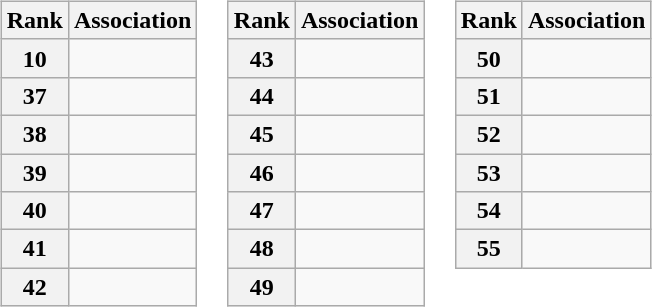<table>
<tr valign=top>
<td><br><table class="wikitable">
<tr>
<th>Rank</th>
<th>Association</th>
</tr>
<tr>
<th>10</th>
<td></td>
</tr>
<tr>
<th>37</th>
<td></td>
</tr>
<tr>
<th>38</th>
<td></td>
</tr>
<tr>
<th>39</th>
<td></td>
</tr>
<tr>
<th>40</th>
<td></td>
</tr>
<tr>
<th>41</th>
<td></td>
</tr>
<tr>
<th>42</th>
<td></td>
</tr>
</table>
</td>
<td><br><table class="wikitable">
<tr>
<th>Rank</th>
<th>Association</th>
</tr>
<tr>
<th>43</th>
<td></td>
</tr>
<tr>
<th>44</th>
<td></td>
</tr>
<tr>
<th>45</th>
<td></td>
</tr>
<tr>
<th>46</th>
<td></td>
</tr>
<tr>
<th>47</th>
<td></td>
</tr>
<tr>
<th>48</th>
<td></td>
</tr>
<tr>
<th>49</th>
<td></td>
</tr>
</table>
</td>
<td><br><table class="wikitable">
<tr>
<th>Rank</th>
<th>Association</th>
</tr>
<tr>
<th>50</th>
<td></td>
</tr>
<tr>
<th>51</th>
<td></td>
</tr>
<tr>
<th>52</th>
<td></td>
</tr>
<tr>
<th>53</th>
<td></td>
</tr>
<tr>
<th>54</th>
<td></td>
</tr>
<tr>
<th>55</th>
<td></td>
</tr>
</table>
</td>
</tr>
</table>
